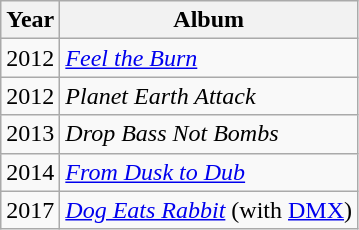<table class="wikitable">
<tr>
<th>Year</th>
<th>Album</th>
</tr>
<tr>
<td>2012</td>
<td><em><a href='#'>Feel the Burn</a></em></td>
</tr>
<tr>
<td>2012</td>
<td><em>Planet Earth Attack</em></td>
</tr>
<tr>
<td>2013</td>
<td><em>Drop Bass Not Bombs</em></td>
</tr>
<tr>
<td>2014</td>
<td><em><a href='#'>From Dusk to Dub</a></em></td>
</tr>
<tr>
<td>2017</td>
<td><em><a href='#'>Dog Eats Rabbit</a></em> (with <a href='#'>DMX</a>)</td>
</tr>
</table>
